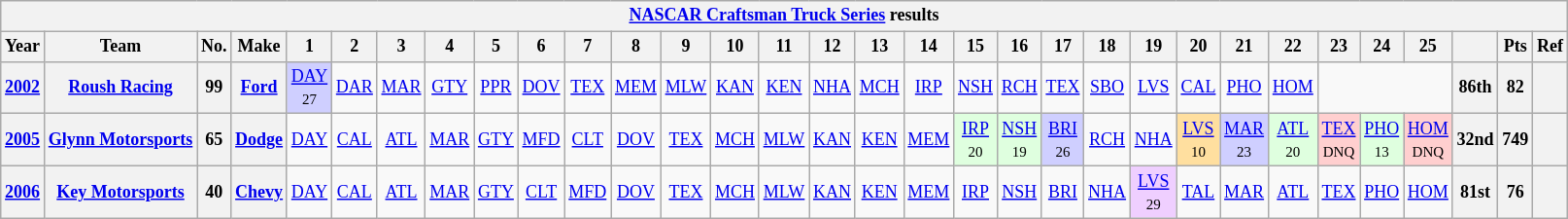<table class="wikitable" style="text-align:center; font-size:75%">
<tr>
<th colspan=32><a href='#'>NASCAR Craftsman Truck Series</a> results</th>
</tr>
<tr>
<th>Year</th>
<th>Team</th>
<th>No.</th>
<th>Make</th>
<th>1</th>
<th>2</th>
<th>3</th>
<th>4</th>
<th>5</th>
<th>6</th>
<th>7</th>
<th>8</th>
<th>9</th>
<th>10</th>
<th>11</th>
<th>12</th>
<th>13</th>
<th>14</th>
<th>15</th>
<th>16</th>
<th>17</th>
<th>18</th>
<th>19</th>
<th>20</th>
<th>21</th>
<th>22</th>
<th>23</th>
<th>24</th>
<th>25</th>
<th></th>
<th>Pts</th>
<th>Ref</th>
</tr>
<tr>
<th><a href='#'>2002</a></th>
<th><a href='#'>Roush Racing</a></th>
<th>99</th>
<th><a href='#'>Ford</a></th>
<td style="background:#CFCFFF;"><a href='#'>DAY</a><br><small>27</small></td>
<td><a href='#'>DAR</a></td>
<td><a href='#'>MAR</a></td>
<td><a href='#'>GTY</a></td>
<td><a href='#'>PPR</a></td>
<td><a href='#'>DOV</a></td>
<td><a href='#'>TEX</a></td>
<td><a href='#'>MEM</a></td>
<td><a href='#'>MLW</a></td>
<td><a href='#'>KAN</a></td>
<td><a href='#'>KEN</a></td>
<td><a href='#'>NHA</a></td>
<td><a href='#'>MCH</a></td>
<td><a href='#'>IRP</a></td>
<td><a href='#'>NSH</a></td>
<td><a href='#'>RCH</a></td>
<td><a href='#'>TEX</a></td>
<td><a href='#'>SBO</a></td>
<td><a href='#'>LVS</a></td>
<td><a href='#'>CAL</a></td>
<td><a href='#'>PHO</a></td>
<td><a href='#'>HOM</a></td>
<td colspan=3></td>
<th>86th</th>
<th>82</th>
<th></th>
</tr>
<tr>
<th><a href='#'>2005</a></th>
<th><a href='#'>Glynn Motorsports</a></th>
<th>65</th>
<th><a href='#'>Dodge</a></th>
<td><a href='#'>DAY</a></td>
<td><a href='#'>CAL</a></td>
<td><a href='#'>ATL</a></td>
<td><a href='#'>MAR</a></td>
<td><a href='#'>GTY</a></td>
<td><a href='#'>MFD</a></td>
<td><a href='#'>CLT</a></td>
<td><a href='#'>DOV</a></td>
<td><a href='#'>TEX</a></td>
<td><a href='#'>MCH</a></td>
<td><a href='#'>MLW</a></td>
<td><a href='#'>KAN</a></td>
<td><a href='#'>KEN</a></td>
<td><a href='#'>MEM</a></td>
<td style="background:#DFFFDF;"><a href='#'>IRP</a><br><small>20</small></td>
<td style="background:#DFFFDF;"><a href='#'>NSH</a><br><small>19</small></td>
<td style="background:#CFCFFF;"><a href='#'>BRI</a><br><small>26</small></td>
<td><a href='#'>RCH</a></td>
<td><a href='#'>NHA</a></td>
<td style="background:#FFDF9F;"><a href='#'>LVS</a><br><small>10</small></td>
<td style="background:#CFCFFF;"><a href='#'>MAR</a><br><small>23</small></td>
<td style="background:#DFFFDF;"><a href='#'>ATL</a><br><small>20</small></td>
<td style="background:#FFCFCF;"><a href='#'>TEX</a><br><small>DNQ</small></td>
<td style="background:#DFFFDF;"><a href='#'>PHO</a><br><small>13</small></td>
<td style="background:#FFCFCF;"><a href='#'>HOM</a><br><small>DNQ</small></td>
<th>32nd</th>
<th>749</th>
<th></th>
</tr>
<tr>
<th><a href='#'>2006</a></th>
<th><a href='#'>Key Motorsports</a></th>
<th>40</th>
<th><a href='#'>Chevy</a></th>
<td><a href='#'>DAY</a></td>
<td><a href='#'>CAL</a></td>
<td><a href='#'>ATL</a></td>
<td><a href='#'>MAR</a></td>
<td><a href='#'>GTY</a></td>
<td><a href='#'>CLT</a></td>
<td><a href='#'>MFD</a></td>
<td><a href='#'>DOV</a></td>
<td><a href='#'>TEX</a></td>
<td><a href='#'>MCH</a></td>
<td><a href='#'>MLW</a></td>
<td><a href='#'>KAN</a></td>
<td><a href='#'>KEN</a></td>
<td><a href='#'>MEM</a></td>
<td><a href='#'>IRP</a></td>
<td><a href='#'>NSH</a></td>
<td><a href='#'>BRI</a></td>
<td><a href='#'>NHA</a></td>
<td style="background:#EFCFFF;"><a href='#'>LVS</a><br><small>29</small></td>
<td><a href='#'>TAL</a></td>
<td><a href='#'>MAR</a></td>
<td><a href='#'>ATL</a></td>
<td><a href='#'>TEX</a></td>
<td><a href='#'>PHO</a></td>
<td><a href='#'>HOM</a></td>
<th>81st</th>
<th>76</th>
<th></th>
</tr>
</table>
